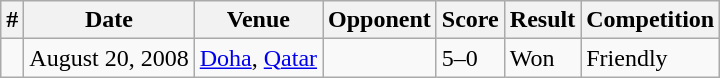<table class="wikitable">
<tr>
<th>#</th>
<th>Date</th>
<th>Venue</th>
<th>Opponent</th>
<th>Score</th>
<th>Result</th>
<th>Competition</th>
</tr>
<tr>
<td></td>
<td>August 20, 2008</td>
<td><a href='#'>Doha</a>, <a href='#'>Qatar</a></td>
<td></td>
<td>5–0</td>
<td>Won</td>
<td>Friendly</td>
</tr>
</table>
